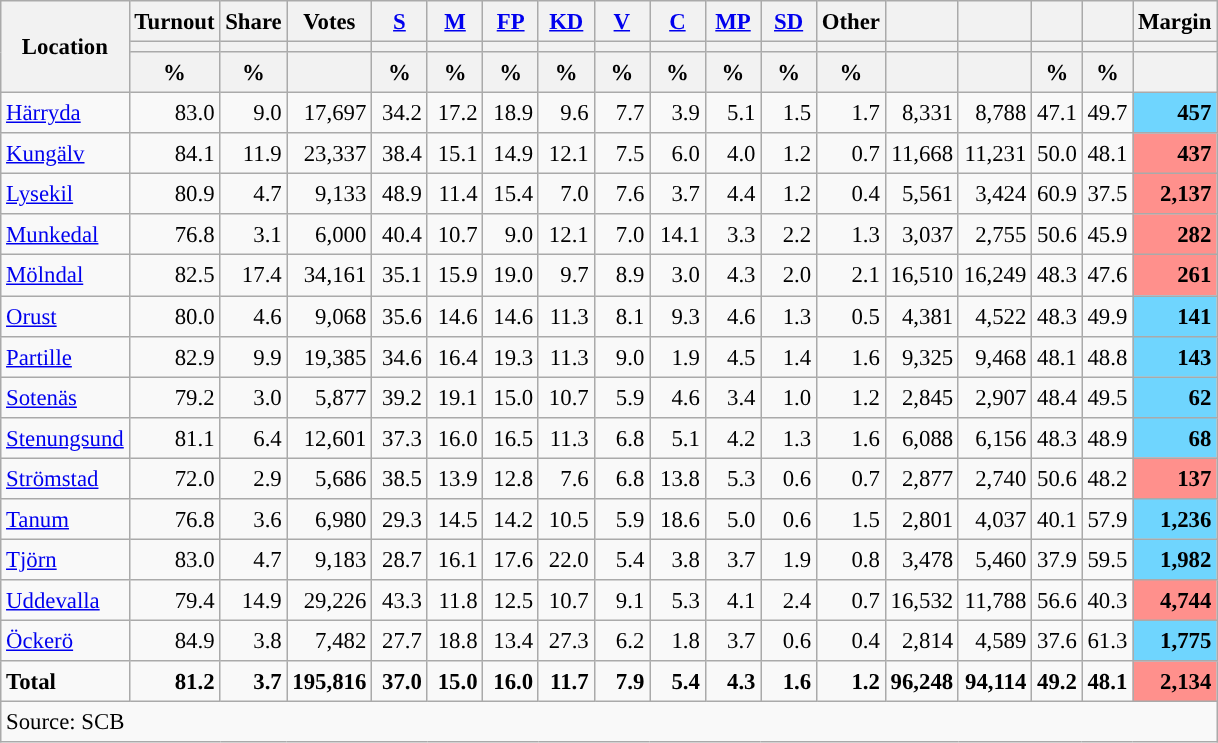<table class="wikitable sortable" style="text-align:right; font-size:95%; line-height:20px;">
<tr>
<th rowspan="3">Location</th>
<th>Turnout</th>
<th>Share</th>
<th>Votes</th>
<th width="30px" class="unsortable"><a href='#'>S</a></th>
<th width="30px" class="unsortable"><a href='#'>M</a></th>
<th width="30px" class="unsortable"><a href='#'>FP</a></th>
<th width="30px" class="unsortable"><a href='#'>KD</a></th>
<th width="30px" class="unsortable"><a href='#'>V</a></th>
<th width="30px" class="unsortable"><a href='#'>C</a></th>
<th width="30px" class="unsortable"><a href='#'>MP</a></th>
<th width="30px" class="unsortable"><a href='#'>SD</a></th>
<th width="30px" class="unsortable">Other</th>
<th></th>
<th></th>
<th></th>
<th></th>
<th>Margin</th>
</tr>
<tr>
<th></th>
<th></th>
<th></th>
<th style="background:"></th>
<th style="background:"></th>
<th style="background:"></th>
<th style="background:"></th>
<th style="background:"></th>
<th style="background:"></th>
<th style="background:"></th>
<th style="background:"></th>
<th style="background:"></th>
<th style="background:"></th>
<th style="background:"></th>
<th style="background:"></th>
<th style="background:"></th>
<th></th>
</tr>
<tr>
<th data-sort-type="number">%</th>
<th data-sort-type="number">%</th>
<th></th>
<th data-sort-type="number">%</th>
<th data-sort-type="number">%</th>
<th data-sort-type="number">%</th>
<th data-sort-type="number">%</th>
<th data-sort-type="number">%</th>
<th data-sort-type="number">%</th>
<th data-sort-type="number">%</th>
<th data-sort-type="number">%</th>
<th data-sort-type="number">%</th>
<th data-sort-type="number"></th>
<th data-sort-type="number"></th>
<th data-sort-type="number">%</th>
<th data-sort-type="number">%</th>
<th data-sort-type="number"></th>
</tr>
<tr>
<td align=left><a href='#'>Härryda</a></td>
<td>83.0</td>
<td>9.0</td>
<td>17,697</td>
<td>34.2</td>
<td>17.2</td>
<td>18.9</td>
<td>9.6</td>
<td>7.7</td>
<td>3.9</td>
<td>5.1</td>
<td>1.5</td>
<td>1.7</td>
<td>8,331</td>
<td>8,788</td>
<td>47.1</td>
<td>49.7</td>
<td bgcolor=#6fd5fe><strong>457</strong></td>
</tr>
<tr>
<td align=left><a href='#'>Kungälv</a></td>
<td>84.1</td>
<td>11.9</td>
<td>23,337</td>
<td>38.4</td>
<td>15.1</td>
<td>14.9</td>
<td>12.1</td>
<td>7.5</td>
<td>6.0</td>
<td>4.0</td>
<td>1.2</td>
<td>0.7</td>
<td>11,668</td>
<td>11,231</td>
<td>50.0</td>
<td>48.1</td>
<td bgcolor=#ff908c><strong>437</strong></td>
</tr>
<tr>
<td align=left><a href='#'>Lysekil</a></td>
<td>80.9</td>
<td>4.7</td>
<td>9,133</td>
<td>48.9</td>
<td>11.4</td>
<td>15.4</td>
<td>7.0</td>
<td>7.6</td>
<td>3.7</td>
<td>4.4</td>
<td>1.2</td>
<td>0.4</td>
<td>5,561</td>
<td>3,424</td>
<td>60.9</td>
<td>37.5</td>
<td bgcolor=#ff908c><strong>2,137</strong></td>
</tr>
<tr>
<td align=left><a href='#'>Munkedal</a></td>
<td>76.8</td>
<td>3.1</td>
<td>6,000</td>
<td>40.4</td>
<td>10.7</td>
<td>9.0</td>
<td>12.1</td>
<td>7.0</td>
<td>14.1</td>
<td>3.3</td>
<td>2.2</td>
<td>1.3</td>
<td>3,037</td>
<td>2,755</td>
<td>50.6</td>
<td>45.9</td>
<td bgcolor=#ff908c><strong>282</strong></td>
</tr>
<tr>
<td align=left><a href='#'>Mölndal</a></td>
<td>82.5</td>
<td>17.4</td>
<td>34,161</td>
<td>35.1</td>
<td>15.9</td>
<td>19.0</td>
<td>9.7</td>
<td>8.9</td>
<td>3.0</td>
<td>4.3</td>
<td>2.0</td>
<td>2.1</td>
<td>16,510</td>
<td>16,249</td>
<td>48.3</td>
<td>47.6</td>
<td bgcolor=#ff908c><strong>261</strong></td>
</tr>
<tr>
<td align=left><a href='#'>Orust</a></td>
<td>80.0</td>
<td>4.6</td>
<td>9,068</td>
<td>35.6</td>
<td>14.6</td>
<td>14.6</td>
<td>11.3</td>
<td>8.1</td>
<td>9.3</td>
<td>4.6</td>
<td>1.3</td>
<td>0.5</td>
<td>4,381</td>
<td>4,522</td>
<td>48.3</td>
<td>49.9</td>
<td bgcolor=#6fd5fe><strong>141</strong></td>
</tr>
<tr>
<td align=left><a href='#'>Partille</a></td>
<td>82.9</td>
<td>9.9</td>
<td>19,385</td>
<td>34.6</td>
<td>16.4</td>
<td>19.3</td>
<td>11.3</td>
<td>9.0</td>
<td>1.9</td>
<td>4.5</td>
<td>1.4</td>
<td>1.6</td>
<td>9,325</td>
<td>9,468</td>
<td>48.1</td>
<td>48.8</td>
<td bgcolor=#6fd5fe><strong>143</strong></td>
</tr>
<tr>
<td align=left><a href='#'>Sotenäs</a></td>
<td>79.2</td>
<td>3.0</td>
<td>5,877</td>
<td>39.2</td>
<td>19.1</td>
<td>15.0</td>
<td>10.7</td>
<td>5.9</td>
<td>4.6</td>
<td>3.4</td>
<td>1.0</td>
<td>1.2</td>
<td>2,845</td>
<td>2,907</td>
<td>48.4</td>
<td>49.5</td>
<td bgcolor=#6fd5fe><strong>62</strong></td>
</tr>
<tr>
<td align=left><a href='#'>Stenungsund</a></td>
<td>81.1</td>
<td>6.4</td>
<td>12,601</td>
<td>37.3</td>
<td>16.0</td>
<td>16.5</td>
<td>11.3</td>
<td>6.8</td>
<td>5.1</td>
<td>4.2</td>
<td>1.3</td>
<td>1.6</td>
<td>6,088</td>
<td>6,156</td>
<td>48.3</td>
<td>48.9</td>
<td bgcolor=#6fd5fe><strong>68</strong></td>
</tr>
<tr>
<td align=left><a href='#'>Strömstad</a></td>
<td>72.0</td>
<td>2.9</td>
<td>5,686</td>
<td>38.5</td>
<td>13.9</td>
<td>12.8</td>
<td>7.6</td>
<td>6.8</td>
<td>13.8</td>
<td>5.3</td>
<td>0.6</td>
<td>0.7</td>
<td>2,877</td>
<td>2,740</td>
<td>50.6</td>
<td>48.2</td>
<td bgcolor=#ff908c><strong>137</strong></td>
</tr>
<tr>
<td align=left><a href='#'>Tanum</a></td>
<td>76.8</td>
<td>3.6</td>
<td>6,980</td>
<td>29.3</td>
<td>14.5</td>
<td>14.2</td>
<td>10.5</td>
<td>5.9</td>
<td>18.6</td>
<td>5.0</td>
<td>0.6</td>
<td>1.5</td>
<td>2,801</td>
<td>4,037</td>
<td>40.1</td>
<td>57.9</td>
<td bgcolor=#6fd5fe><strong>1,236</strong></td>
</tr>
<tr>
<td align=left><a href='#'>Tjörn</a></td>
<td>83.0</td>
<td>4.7</td>
<td>9,183</td>
<td>28.7</td>
<td>16.1</td>
<td>17.6</td>
<td>22.0</td>
<td>5.4</td>
<td>3.8</td>
<td>3.7</td>
<td>1.9</td>
<td>0.8</td>
<td>3,478</td>
<td>5,460</td>
<td>37.9</td>
<td>59.5</td>
<td bgcolor=#6fd5fe><strong>1,982</strong></td>
</tr>
<tr>
<td align=left><a href='#'>Uddevalla</a></td>
<td>79.4</td>
<td>14.9</td>
<td>29,226</td>
<td>43.3</td>
<td>11.8</td>
<td>12.5</td>
<td>10.7</td>
<td>9.1</td>
<td>5.3</td>
<td>4.1</td>
<td>2.4</td>
<td>0.7</td>
<td>16,532</td>
<td>11,788</td>
<td>56.6</td>
<td>40.3</td>
<td bgcolor=#ff908c><strong>4,744</strong></td>
</tr>
<tr>
<td align=left><a href='#'>Öckerö</a></td>
<td>84.9</td>
<td>3.8</td>
<td>7,482</td>
<td>27.7</td>
<td>18.8</td>
<td>13.4</td>
<td>27.3</td>
<td>6.2</td>
<td>1.8</td>
<td>3.7</td>
<td>0.6</td>
<td>0.4</td>
<td>2,814</td>
<td>4,589</td>
<td>37.6</td>
<td>61.3</td>
<td bgcolor=#6fd5fe><strong>1,775</strong></td>
</tr>
<tr>
<td align=left><strong>Total</strong></td>
<td><strong>81.2</strong></td>
<td><strong>3.7</strong></td>
<td><strong>195,816</strong></td>
<td><strong>37.0</strong></td>
<td><strong>15.0</strong></td>
<td><strong>16.0</strong></td>
<td><strong>11.7</strong></td>
<td><strong>7.9</strong></td>
<td><strong>5.4</strong></td>
<td><strong>4.3</strong></td>
<td><strong>1.6</strong></td>
<td><strong>1.2</strong></td>
<td><strong>96,248</strong></td>
<td><strong>94,114</strong></td>
<td><strong>49.2</strong></td>
<td><strong>48.1</strong></td>
<td bgcolor=#ff908c><strong>2,134</strong></td>
</tr>
<tr>
<td align=left colspan=18>Source: SCB </td>
</tr>
</table>
